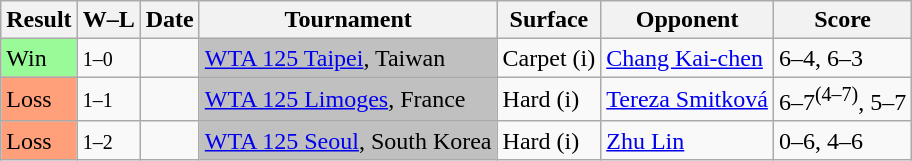<table class="wikitable">
<tr>
<th>Result</th>
<th class="unsortable">W–L</th>
<th>Date</th>
<th>Tournament</th>
<th>Surface</th>
<th>Opponent</th>
<th class="unsortable">Score</th>
</tr>
<tr>
<td style="background:#98fb98;">Win</td>
<td><small>1–0</small></td>
<td><a href='#'></a></td>
<td style="background:silver;"><a href='#'>WTA 125 Taipei</a>, Taiwan</td>
<td>Carpet (i)</td>
<td> <a href='#'>Chang Kai-chen</a></td>
<td>6–4, 6–3</td>
</tr>
<tr>
<td bgcolor=FFA07A>Loss</td>
<td><small>1–1</small></td>
<td><a href='#'></a></td>
<td style="background:silver;"><a href='#'>WTA 125 Limoges</a>, France</td>
<td>Hard (i)</td>
<td> <a href='#'>Tereza Smitková</a></td>
<td>6–7<sup>(4–7)</sup>, 5–7</td>
</tr>
<tr>
<td bgcolor=FFA07A>Loss</td>
<td><small>1–2</small></td>
<td><a href='#'></a></td>
<td style="background:silver;"><a href='#'>WTA 125 Seoul</a>, South Korea</td>
<td>Hard (i)</td>
<td> <a href='#'>Zhu Lin</a></td>
<td>0–6, 4–6</td>
</tr>
</table>
